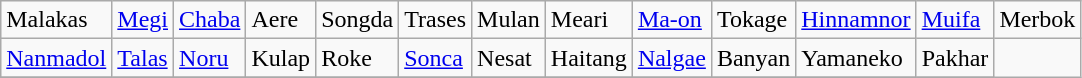<table class="wikitable">
<tr>
<td>Malakas</td>
<td><a href='#'>Megi</a></td>
<td><a href='#'>Chaba</a></td>
<td>Aere</td>
<td>Songda</td>
<td>Trases</td>
<td>Mulan</td>
<td>Meari</td>
<td><a href='#'>Ma-on</a></td>
<td>Tokage</td>
<td><a href='#'>Hinnamnor</a></td>
<td><a href='#'>Muifa</a></td>
<td>Merbok</td>
</tr>
<tr>
<td><a href='#'>Nanmadol</a></td>
<td><a href='#'>Talas</a></td>
<td><a href='#'>Noru</a></td>
<td>Kulap</td>
<td>Roke</td>
<td><a href='#'>Sonca</a></td>
<td>Nesat</td>
<td>Haitang</td>
<td><a href='#'>Nalgae</a></td>
<td>Banyan</td>
<td>Yamaneko</td>
<td>Pakhar</td>
</tr>
<tr>
</tr>
</table>
